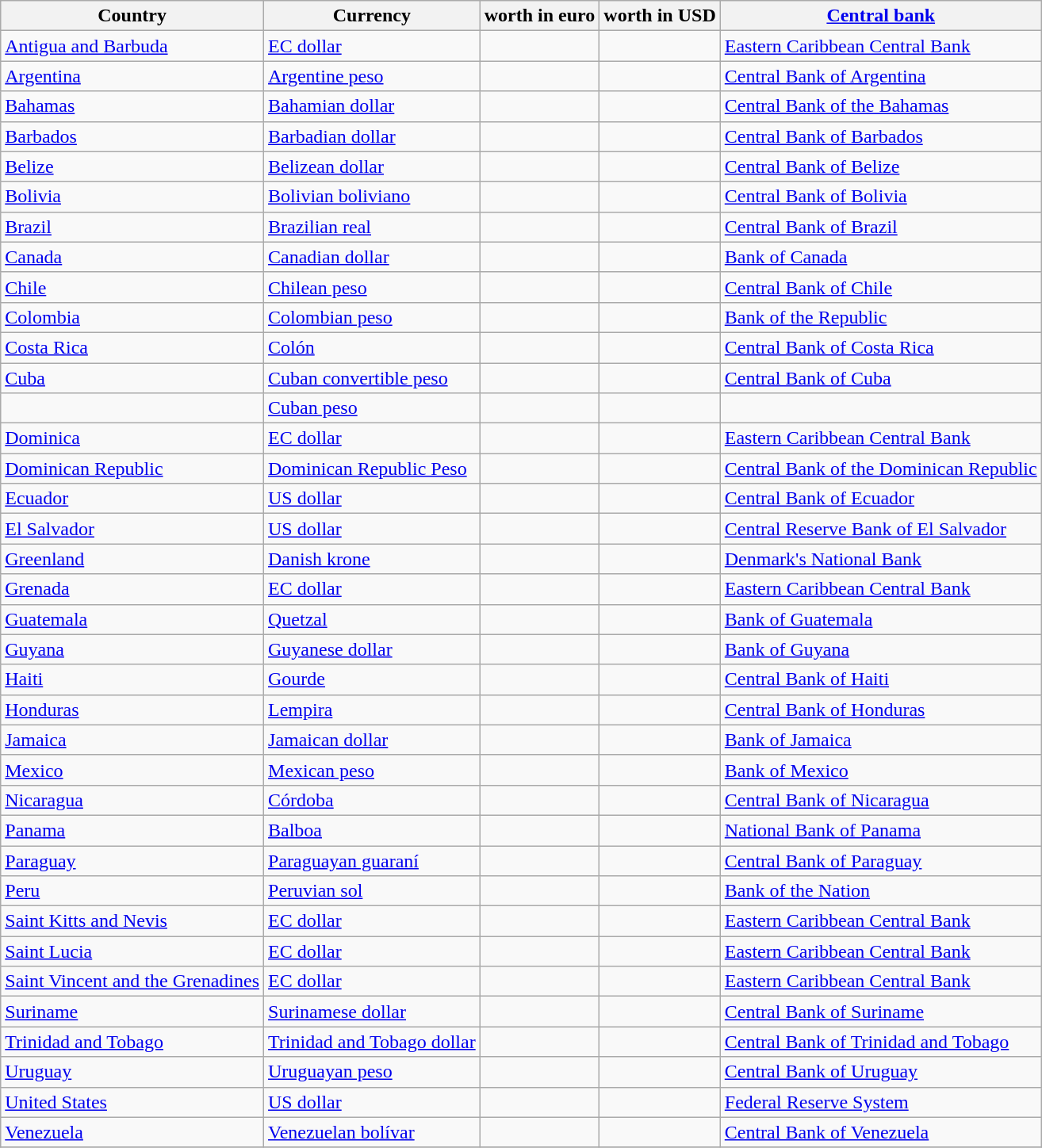<table class="wikitable">
<tr>
<th>Country</th>
<th>Currency</th>
<th>worth in euro</th>
<th>worth in USD</th>
<th><a href='#'>Central bank</a></th>
</tr>
<tr --->
<td><a href='#'>Antigua and Barbuda</a></td>
<td><a href='#'>EC dollar</a></td>
<td></td>
<td></td>
<td><a href='#'>Eastern Caribbean Central Bank</a></td>
</tr>
<tr --->
<td><a href='#'>Argentina</a></td>
<td><a href='#'>Argentine peso</a></td>
<td></td>
<td></td>
<td><a href='#'>Central Bank of Argentina</a></td>
</tr>
<tr --->
<td><a href='#'>Bahamas</a></td>
<td><a href='#'>Bahamian dollar</a></td>
<td></td>
<td></td>
<td><a href='#'>Central Bank of the Bahamas</a></td>
</tr>
<tr --->
<td><a href='#'>Barbados</a></td>
<td><a href='#'>Barbadian dollar</a></td>
<td></td>
<td></td>
<td><a href='#'>Central Bank of Barbados</a></td>
</tr>
<tr --->
<td><a href='#'>Belize</a></td>
<td><a href='#'>Belizean dollar</a></td>
<td></td>
<td></td>
<td><a href='#'>Central Bank of Belize</a></td>
</tr>
<tr --->
<td><a href='#'>Bolivia</a></td>
<td><a href='#'>Bolivian boliviano</a></td>
<td></td>
<td></td>
<td><a href='#'>Central Bank of Bolivia</a></td>
</tr>
<tr --->
<td><a href='#'>Brazil</a></td>
<td><a href='#'>Brazilian real</a></td>
<td></td>
<td></td>
<td><a href='#'>Central Bank of Brazil</a></td>
</tr>
<tr --->
<td><a href='#'>Canada</a></td>
<td><a href='#'>Canadian dollar</a></td>
<td></td>
<td></td>
<td><a href='#'>Bank of Canada</a></td>
</tr>
<tr --->
<td><a href='#'>Chile</a></td>
<td><a href='#'>Chilean peso</a></td>
<td></td>
<td></td>
<td><a href='#'>Central Bank of Chile</a></td>
</tr>
<tr --->
<td><a href='#'>Colombia</a></td>
<td><a href='#'>Colombian peso</a></td>
<td></td>
<td></td>
<td><a href='#'>Bank of the Republic</a></td>
</tr>
<tr --->
<td><a href='#'>Costa Rica</a></td>
<td><a href='#'>Colón</a></td>
<td></td>
<td></td>
<td><a href='#'>Central Bank of Costa Rica</a></td>
</tr>
<tr --->
<td><a href='#'>Cuba</a></td>
<td><a href='#'>Cuban convertible peso</a></td>
<td></td>
<td></td>
<td><a href='#'>Central Bank of Cuba</a></td>
</tr>
<tr --->
<td></td>
<td><a href='#'>Cuban peso</a></td>
<td></td>
<td></td>
</tr>
<tr --->
<td><a href='#'>Dominica</a></td>
<td><a href='#'>EC dollar</a></td>
<td></td>
<td></td>
<td><a href='#'>Eastern Caribbean Central Bank</a></td>
</tr>
<tr --->
<td><a href='#'>Dominican Republic</a></td>
<td><a href='#'>Dominican Republic Peso</a></td>
<td></td>
<td></td>
<td><a href='#'>Central Bank of the Dominican Republic</a></td>
</tr>
<tr --->
<td><a href='#'>Ecuador</a></td>
<td><a href='#'>US dollar</a></td>
<td></td>
<td></td>
<td><a href='#'>Central Bank of Ecuador</a></td>
</tr>
<tr --->
<td><a href='#'>El Salvador</a></td>
<td><a href='#'>US dollar</a></td>
<td></td>
<td></td>
<td><a href='#'>Central Reserve Bank of El Salvador</a></td>
</tr>
<tr --->
<td><a href='#'>Greenland</a></td>
<td><a href='#'>Danish krone</a></td>
<td></td>
<td></td>
<td><a href='#'>Denmark's National Bank</a></td>
</tr>
<tr --->
<td><a href='#'>Grenada</a></td>
<td><a href='#'>EC dollar</a></td>
<td></td>
<td></td>
<td><a href='#'>Eastern Caribbean Central Bank</a></td>
</tr>
<tr --->
<td><a href='#'>Guatemala</a></td>
<td><a href='#'>Quetzal</a></td>
<td></td>
<td></td>
<td><a href='#'>Bank of Guatemala</a></td>
</tr>
<tr --->
<td><a href='#'>Guyana</a></td>
<td><a href='#'>Guyanese dollar</a></td>
<td></td>
<td></td>
<td><a href='#'>Bank of Guyana</a></td>
</tr>
<tr --->
<td><a href='#'>Haiti</a></td>
<td><a href='#'>Gourde</a></td>
<td></td>
<td></td>
<td><a href='#'>Central Bank of Haiti</a></td>
</tr>
<tr --->
<td><a href='#'>Honduras</a></td>
<td><a href='#'>Lempira</a></td>
<td></td>
<td></td>
<td><a href='#'>Central Bank of Honduras</a></td>
</tr>
<tr --->
<td><a href='#'>Jamaica</a></td>
<td><a href='#'>Jamaican dollar</a></td>
<td></td>
<td></td>
<td><a href='#'>Bank of Jamaica</a></td>
</tr>
<tr --->
<td><a href='#'>Mexico</a></td>
<td><a href='#'>Mexican peso</a></td>
<td></td>
<td></td>
<td><a href='#'>Bank of Mexico</a></td>
</tr>
<tr --->
<td><a href='#'>Nicaragua</a></td>
<td><a href='#'>Córdoba</a></td>
<td></td>
<td></td>
<td><a href='#'>Central Bank of Nicaragua</a></td>
</tr>
<tr --->
<td><a href='#'>Panama</a></td>
<td><a href='#'>Balboa</a></td>
<td></td>
<td></td>
<td><a href='#'>National Bank of Panama</a></td>
</tr>
<tr --->
<td><a href='#'>Paraguay</a></td>
<td><a href='#'>Paraguayan guaraní</a></td>
<td></td>
<td></td>
<td><a href='#'>Central Bank of Paraguay</a></td>
</tr>
<tr --->
<td><a href='#'>Peru</a></td>
<td><a href='#'>Peruvian sol</a></td>
<td></td>
<td></td>
<td><a href='#'>Bank of the Nation</a></td>
</tr>
<tr --->
<td><a href='#'>Saint Kitts and Nevis</a></td>
<td><a href='#'>EC dollar</a></td>
<td></td>
<td></td>
<td><a href='#'>Eastern Caribbean Central Bank</a></td>
</tr>
<tr --->
<td><a href='#'>Saint Lucia</a></td>
<td><a href='#'>EC dollar</a></td>
<td></td>
<td></td>
<td><a href='#'>Eastern Caribbean Central Bank</a></td>
</tr>
<tr --->
<td><a href='#'>Saint Vincent and the Grenadines</a></td>
<td><a href='#'>EC dollar</a></td>
<td></td>
<td></td>
<td><a href='#'>Eastern Caribbean Central Bank</a></td>
</tr>
<tr --->
<td><a href='#'>Suriname</a></td>
<td><a href='#'>Surinamese dollar</a></td>
<td></td>
<td></td>
<td><a href='#'>Central Bank of Suriname</a></td>
</tr>
<tr --->
<td><a href='#'>Trinidad and Tobago</a></td>
<td><a href='#'>Trinidad and Tobago dollar</a></td>
<td></td>
<td></td>
<td><a href='#'>Central Bank of Trinidad and Tobago</a></td>
</tr>
<tr --->
<td><a href='#'>Uruguay</a></td>
<td><a href='#'>Uruguayan peso</a></td>
<td></td>
<td></td>
<td><a href='#'>Central Bank of Uruguay</a></td>
</tr>
<tr --->
<td><a href='#'>United States</a></td>
<td><a href='#'>US dollar</a></td>
<td></td>
<td></td>
<td><a href='#'>Federal Reserve System</a></td>
</tr>
<tr --->
<td><a href='#'>Venezuela</a></td>
<td><a href='#'>Venezuelan bolívar</a></td>
<td></td>
<td></td>
<td><a href='#'>Central Bank of Venezuela</a></td>
</tr>
<tr --->
</tr>
</table>
